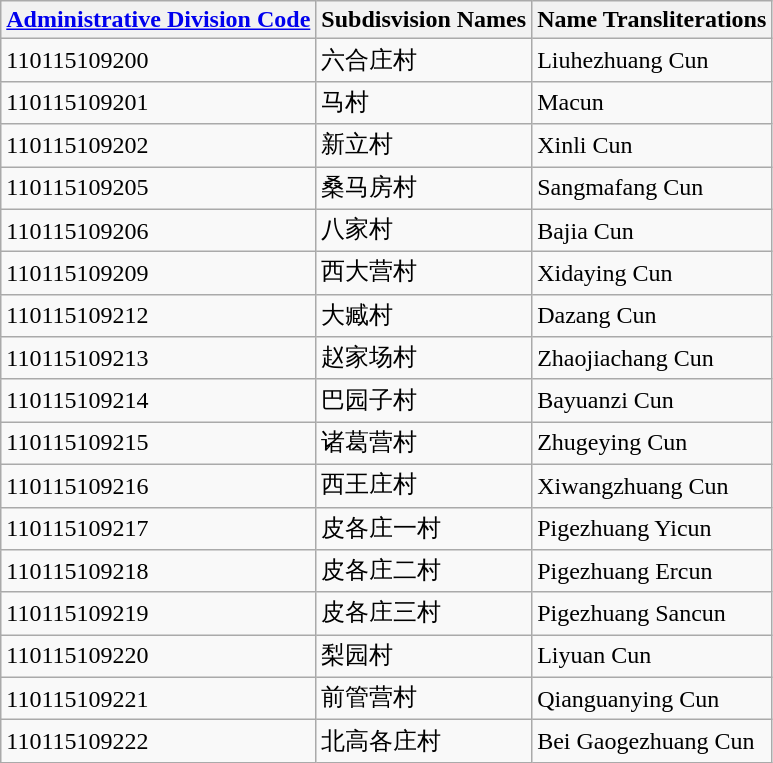<table class="wikitable sortable">
<tr>
<th><a href='#'>Administrative Division Code</a></th>
<th>Subdisvision Names</th>
<th>Name Transliterations</th>
</tr>
<tr>
<td>110115109200</td>
<td>六合庄村</td>
<td>Liuhezhuang Cun</td>
</tr>
<tr>
<td>110115109201</td>
<td>马村</td>
<td>Macun</td>
</tr>
<tr>
<td>110115109202</td>
<td>新立村</td>
<td>Xinli Cun</td>
</tr>
<tr>
<td>110115109205</td>
<td>桑马房村</td>
<td>Sangmafang Cun</td>
</tr>
<tr>
<td>110115109206</td>
<td>八家村</td>
<td>Bajia Cun</td>
</tr>
<tr>
<td>110115109209</td>
<td>西大营村</td>
<td>Xidaying Cun</td>
</tr>
<tr>
<td>110115109212</td>
<td>大臧村</td>
<td>Dazang Cun</td>
</tr>
<tr>
<td>110115109213</td>
<td>赵家场村</td>
<td>Zhaojiachang Cun</td>
</tr>
<tr>
<td>110115109214</td>
<td>巴园子村</td>
<td>Bayuanzi Cun</td>
</tr>
<tr>
<td>110115109215</td>
<td>诸葛营村</td>
<td>Zhugeying Cun</td>
</tr>
<tr>
<td>110115109216</td>
<td>西王庄村</td>
<td>Xiwangzhuang Cun</td>
</tr>
<tr>
<td>110115109217</td>
<td>皮各庄一村</td>
<td>Pigezhuang Yicun</td>
</tr>
<tr>
<td>110115109218</td>
<td>皮各庄二村</td>
<td>Pigezhuang Ercun</td>
</tr>
<tr>
<td>110115109219</td>
<td>皮各庄三村</td>
<td>Pigezhuang Sancun</td>
</tr>
<tr>
<td>110115109220</td>
<td>梨园村</td>
<td>Liyuan Cun</td>
</tr>
<tr>
<td>110115109221</td>
<td>前管营村</td>
<td>Qianguanying Cun</td>
</tr>
<tr>
<td>110115109222</td>
<td>北高各庄村</td>
<td>Bei Gaogezhuang Cun</td>
</tr>
</table>
